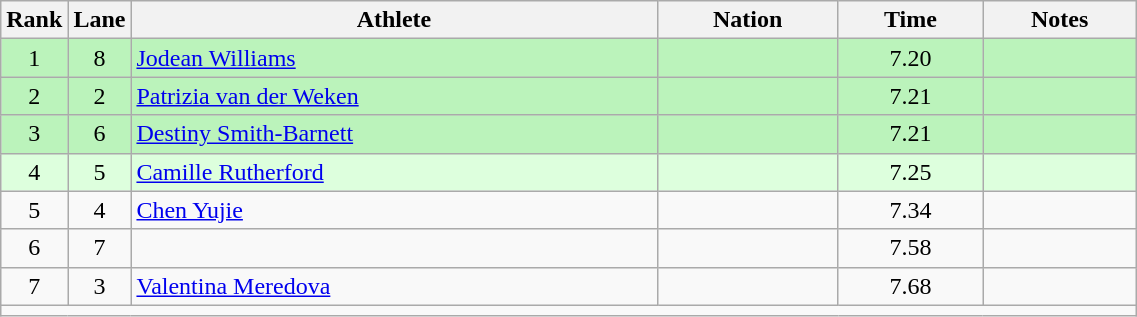<table class="wikitable sortable" style="text-align:center;width: 60%;">
<tr>
<th scope="col" style="width: 10px;">Rank</th>
<th scope="col" style="width: 10px;">Lane</th>
<th scope="col">Athlete</th>
<th scope="col">Nation</th>
<th scope="col">Time</th>
<th scope="col">Notes</th>
</tr>
<tr bgcolor=bbf3bb>
<td>1</td>
<td>8</td>
<td align=left><a href='#'>Jodean Williams</a></td>
<td align=left></td>
<td>7.20</td>
<td></td>
</tr>
<tr bgcolor=bbf3bb>
<td>2</td>
<td>2</td>
<td align=left><a href='#'>Patrizia van der Weken</a></td>
<td align=left></td>
<td>7.21 </td>
<td></td>
</tr>
<tr bgcolor=bbf3bb>
<td>3</td>
<td>6</td>
<td align=left><a href='#'>Destiny Smith-Barnett</a></td>
<td align=left></td>
<td>7.21 </td>
<td></td>
</tr>
<tr bgcolor=ddffdd>
<td>4</td>
<td>5</td>
<td align=left><a href='#'>Camille Rutherford</a></td>
<td align=left></td>
<td>7.25</td>
<td></td>
</tr>
<tr>
<td>5</td>
<td>4</td>
<td align=left><a href='#'>Chen Yujie</a></td>
<td align=left></td>
<td>7.34</td>
<td></td>
</tr>
<tr>
<td>6</td>
<td>7</td>
<td align=left></td>
<td align=left></td>
<td>7.58</td>
<td></td>
</tr>
<tr>
<td>7</td>
<td>3</td>
<td align=left><a href='#'>Valentina Meredova</a></td>
<td align=left></td>
<td>7.68</td>
<td></td>
</tr>
<tr class="sortbottom">
<td colspan="6"></td>
</tr>
</table>
